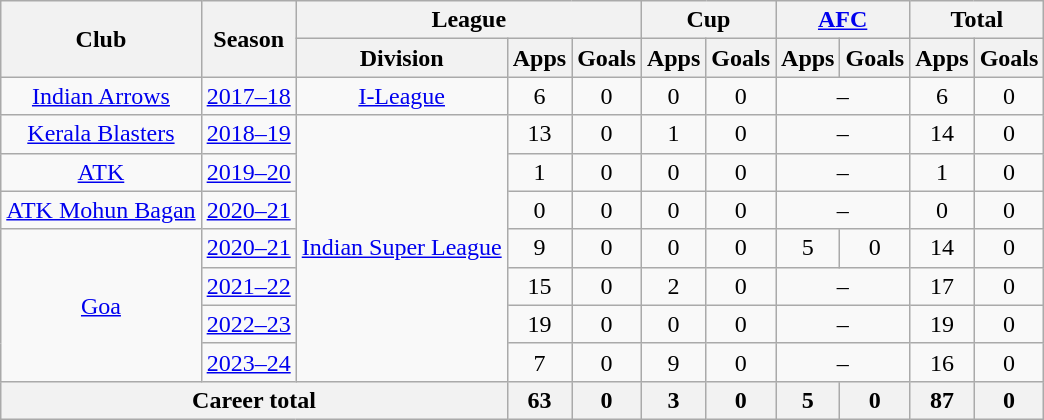<table class="wikitable" style="text-align: center;">
<tr>
<th rowspan="2">Club</th>
<th rowspan="2">Season</th>
<th colspan="3">League</th>
<th colspan="2">Cup</th>
<th colspan="2"><a href='#'>AFC</a></th>
<th colspan="2">Total</th>
</tr>
<tr>
<th>Division</th>
<th>Apps</th>
<th>Goals</th>
<th>Apps</th>
<th>Goals</th>
<th>Apps</th>
<th>Goals</th>
<th>Apps</th>
<th>Goals</th>
</tr>
<tr>
<td rowspan="1"><a href='#'>Indian Arrows</a></td>
<td><a href='#'>2017–18</a></td>
<td rowspan="1"><a href='#'>I-League</a></td>
<td>6</td>
<td>0</td>
<td>0</td>
<td>0</td>
<td colspan="2">–</td>
<td>6</td>
<td>0</td>
</tr>
<tr>
<td rowspan="1"><a href='#'>Kerala Blasters</a></td>
<td><a href='#'>2018–19</a></td>
<td rowspan="7"><a href='#'>Indian Super League</a></td>
<td>13</td>
<td>0</td>
<td>1</td>
<td>0</td>
<td colspan="2">–</td>
<td>14</td>
<td>0</td>
</tr>
<tr>
<td rowspan="1"><a href='#'>ATK</a></td>
<td><a href='#'>2019–20</a></td>
<td>1</td>
<td>0</td>
<td>0</td>
<td>0</td>
<td colspan="2">–</td>
<td>1</td>
<td>0</td>
</tr>
<tr>
<td rowspan="1"><a href='#'>ATK Mohun Bagan</a></td>
<td><a href='#'>2020–21</a></td>
<td>0</td>
<td>0</td>
<td>0</td>
<td>0</td>
<td colspan="2">–</td>
<td>0</td>
<td>0</td>
</tr>
<tr>
<td rowspan="4"><a href='#'>Goa</a></td>
<td><a href='#'>2020–21</a></td>
<td>9</td>
<td>0</td>
<td>0</td>
<td>0</td>
<td>5</td>
<td>0</td>
<td>14</td>
<td>0</td>
</tr>
<tr>
<td><a href='#'>2021–22</a></td>
<td>15</td>
<td>0</td>
<td>2</td>
<td>0</td>
<td colspan="2">–</td>
<td>17</td>
<td>0</td>
</tr>
<tr>
<td><a href='#'>2022–23</a></td>
<td>19</td>
<td>0</td>
<td>0</td>
<td>0</td>
<td colspan="2">–</td>
<td>19</td>
<td>0</td>
</tr>
<tr>
<td><a href='#'>2023–24</a></td>
<td>7</td>
<td>0</td>
<td>9</td>
<td>0</td>
<td colspan="2">–</td>
<td>16</td>
<td>0</td>
</tr>
<tr>
<th colspan="3">Career total</th>
<th>63</th>
<th>0</th>
<th>3</th>
<th>0</th>
<th>5</th>
<th>0</th>
<th>87</th>
<th>0</th>
</tr>
</table>
